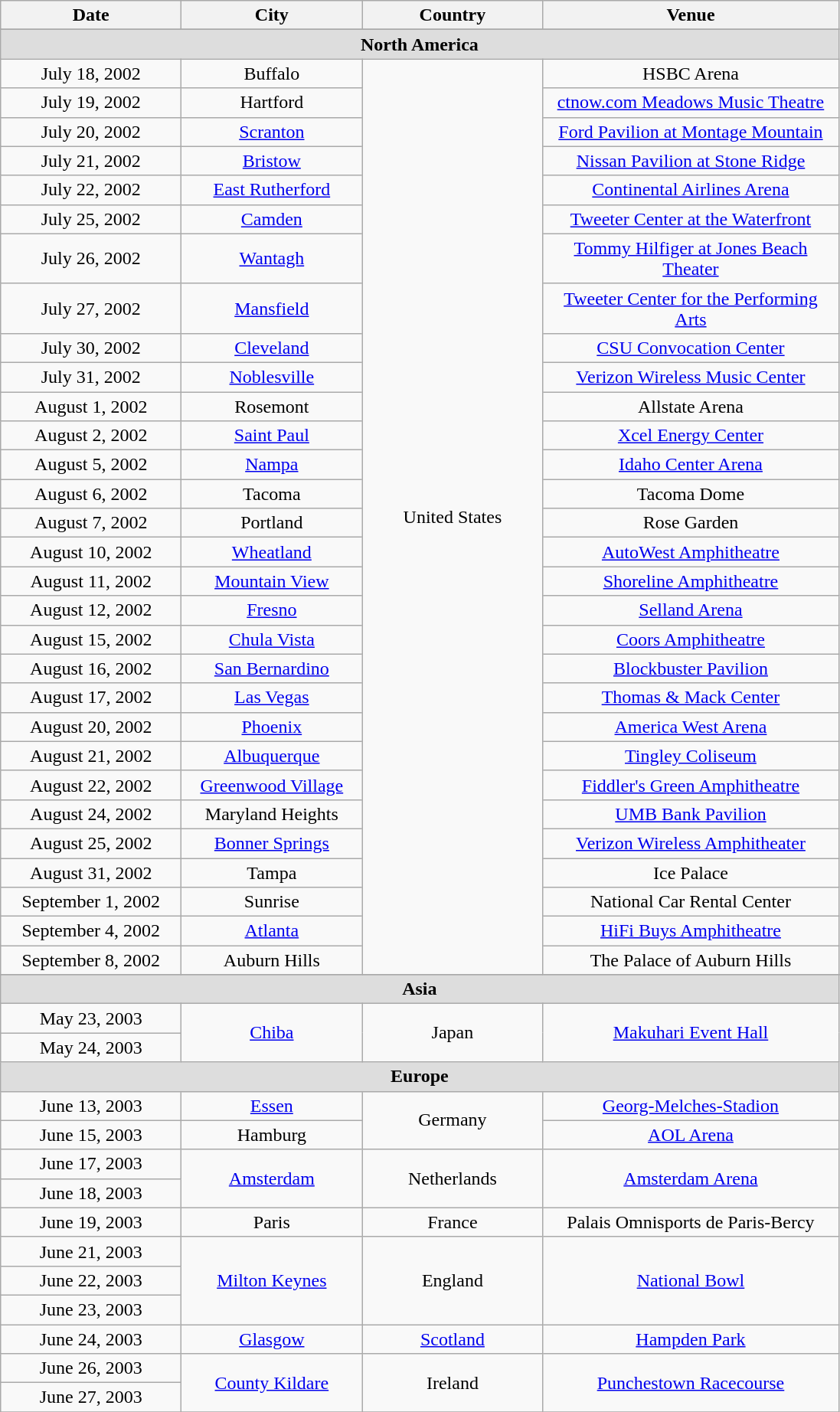<table class="wikitable" style="text-align:center;">
<tr>
<th width="150">Date</th>
<th width="150">City</th>
<th width="150">Country</th>
<th width="250">Venue</th>
</tr>
<tr>
</tr>
<tr bgcolor="#DDDDDD">
<td colspan="4"><strong>North America</strong></td>
</tr>
<tr>
<td>July 18, 2002</td>
<td>Buffalo</td>
<td rowspan="30">United States</td>
<td>HSBC Arena</td>
</tr>
<tr>
<td>July 19, 2002</td>
<td>Hartford</td>
<td><a href='#'>ctnow.com Meadows Music Theatre</a></td>
</tr>
<tr>
<td>July 20, 2002</td>
<td><a href='#'>Scranton</a></td>
<td><a href='#'>Ford Pavilion at Montage Mountain</a></td>
</tr>
<tr>
<td>July 21, 2002</td>
<td><a href='#'>Bristow</a></td>
<td><a href='#'>Nissan Pavilion at Stone Ridge</a></td>
</tr>
<tr>
<td>July 22, 2002</td>
<td><a href='#'>East Rutherford</a></td>
<td><a href='#'>Continental Airlines Arena</a></td>
</tr>
<tr>
<td>July 25, 2002</td>
<td><a href='#'>Camden</a></td>
<td><a href='#'>Tweeter Center at the Waterfront</a></td>
</tr>
<tr>
<td>July 26, 2002</td>
<td><a href='#'>Wantagh</a></td>
<td><a href='#'>Tommy Hilfiger at Jones Beach Theater</a></td>
</tr>
<tr>
<td>July 27, 2002</td>
<td><a href='#'>Mansfield</a></td>
<td><a href='#'>Tweeter Center for the Performing Arts</a></td>
</tr>
<tr>
<td>July 30, 2002</td>
<td><a href='#'>Cleveland</a></td>
<td><a href='#'>CSU Convocation Center</a></td>
</tr>
<tr>
<td>July 31, 2002</td>
<td><a href='#'>Noblesville</a></td>
<td><a href='#'>Verizon Wireless Music Center</a></td>
</tr>
<tr>
<td>August 1, 2002</td>
<td>Rosemont</td>
<td>Allstate Arena</td>
</tr>
<tr>
<td>August 2, 2002</td>
<td><a href='#'>Saint Paul</a></td>
<td><a href='#'>Xcel Energy Center</a></td>
</tr>
<tr>
<td>August 5, 2002</td>
<td><a href='#'>Nampa</a></td>
<td><a href='#'>Idaho Center Arena</a></td>
</tr>
<tr>
<td>August 6, 2002</td>
<td>Tacoma</td>
<td>Tacoma Dome</td>
</tr>
<tr>
<td>August 7, 2002</td>
<td>Portland</td>
<td>Rose Garden</td>
</tr>
<tr>
<td>August 10, 2002</td>
<td><a href='#'>Wheatland</a></td>
<td><a href='#'>AutoWest Amphitheatre</a></td>
</tr>
<tr>
<td>August 11, 2002</td>
<td><a href='#'>Mountain View</a></td>
<td><a href='#'>Shoreline Amphitheatre</a></td>
</tr>
<tr>
<td>August 12, 2002</td>
<td><a href='#'>Fresno</a></td>
<td><a href='#'>Selland Arena</a></td>
</tr>
<tr>
<td>August 15, 2002</td>
<td><a href='#'>Chula Vista</a></td>
<td><a href='#'>Coors Amphitheatre</a></td>
</tr>
<tr>
<td>August 16, 2002</td>
<td><a href='#'>San Bernardino</a></td>
<td><a href='#'>Blockbuster Pavilion</a></td>
</tr>
<tr>
<td>August 17, 2002</td>
<td><a href='#'>Las Vegas</a></td>
<td><a href='#'>Thomas & Mack Center</a></td>
</tr>
<tr>
<td>August 20, 2002</td>
<td><a href='#'>Phoenix</a></td>
<td><a href='#'>America West Arena</a></td>
</tr>
<tr>
<td>August 21, 2002</td>
<td><a href='#'>Albuquerque</a></td>
<td><a href='#'>Tingley Coliseum</a></td>
</tr>
<tr>
<td>August 22, 2002</td>
<td><a href='#'>Greenwood Village</a></td>
<td><a href='#'>Fiddler's Green Amphitheatre</a></td>
</tr>
<tr>
<td>August 24, 2002</td>
<td>Maryland Heights</td>
<td><a href='#'>UMB Bank Pavilion</a></td>
</tr>
<tr>
<td>August 25, 2002</td>
<td><a href='#'>Bonner Springs</a></td>
<td><a href='#'>Verizon Wireless Amphitheater</a></td>
</tr>
<tr>
<td>August 31, 2002</td>
<td>Tampa</td>
<td>Ice Palace</td>
</tr>
<tr>
<td>September 1, 2002</td>
<td>Sunrise</td>
<td>National Car Rental Center</td>
</tr>
<tr>
<td>September 4, 2002</td>
<td><a href='#'>Atlanta</a></td>
<td><a href='#'>HiFi Buys Amphitheatre</a></td>
</tr>
<tr>
<td>September 8, 2002</td>
<td>Auburn Hills</td>
<td>The Palace of Auburn Hills</td>
</tr>
<tr>
</tr>
<tr bgcolor="#DDDDDD">
<td colspan="4"><strong>Asia</strong></td>
</tr>
<tr>
<td>May 23, 2003</td>
<td rowspan="2"><a href='#'>Chiba</a></td>
<td rowspan="2">Japan</td>
<td rowspan="2"><a href='#'>Makuhari Event Hall</a></td>
</tr>
<tr>
<td>May 24, 2003</td>
</tr>
<tr bgcolor="#DDDDDD">
<td colspan="4"><strong>Europe</strong></td>
</tr>
<tr>
<td>June 13, 2003</td>
<td><a href='#'>Essen</a></td>
<td rowspan="2">Germany</td>
<td><a href='#'>Georg-Melches-Stadion</a></td>
</tr>
<tr>
<td>June 15, 2003</td>
<td>Hamburg</td>
<td><a href='#'>AOL Arena</a></td>
</tr>
<tr>
<td>June 17, 2003</td>
<td rowspan="2"><a href='#'>Amsterdam</a></td>
<td rowspan="2">Netherlands</td>
<td rowspan="2"><a href='#'>Amsterdam Arena</a></td>
</tr>
<tr>
<td>June 18, 2003</td>
</tr>
<tr>
<td>June 19, 2003</td>
<td>Paris</td>
<td>France</td>
<td>Palais Omnisports de Paris-Bercy</td>
</tr>
<tr>
<td>June 21, 2003</td>
<td rowspan="3"><a href='#'>Milton Keynes</a></td>
<td rowspan="3">England</td>
<td rowspan="3"><a href='#'>National Bowl</a></td>
</tr>
<tr>
<td>June 22, 2003</td>
</tr>
<tr>
<td>June 23, 2003</td>
</tr>
<tr>
<td>June 24, 2003</td>
<td><a href='#'>Glasgow</a></td>
<td><a href='#'>Scotland</a></td>
<td><a href='#'>Hampden Park</a></td>
</tr>
<tr>
<td>June 26, 2003</td>
<td rowspan="2"><a href='#'>County Kildare</a></td>
<td rowspan="2">Ireland</td>
<td rowspan="2"><a href='#'>Punchestown Racecourse</a></td>
</tr>
<tr>
<td>June 27, 2003</td>
</tr>
<tr>
</tr>
</table>
